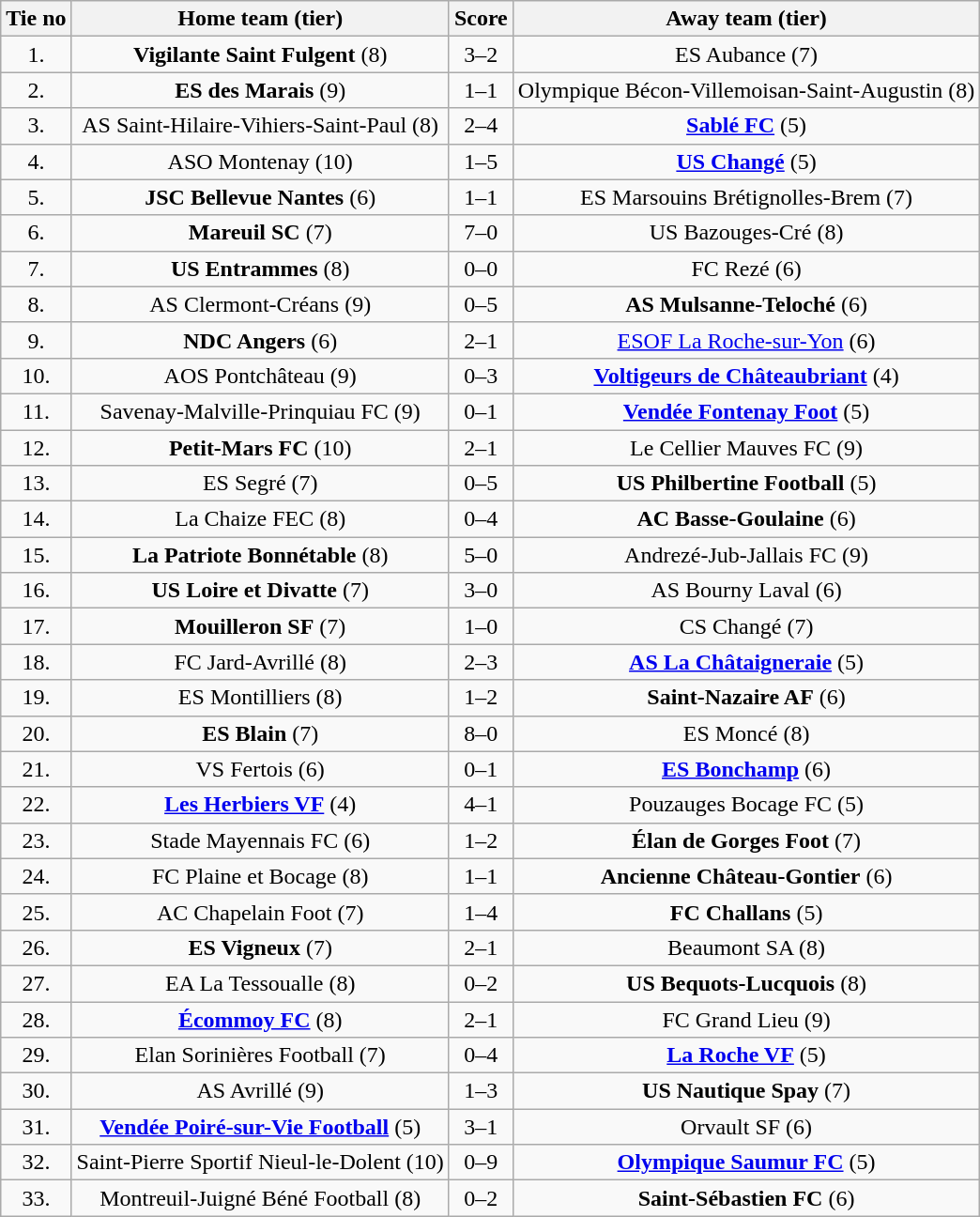<table class="wikitable" style="text-align: center">
<tr>
<th>Tie no</th>
<th>Home team (tier)</th>
<th>Score</th>
<th>Away team (tier)</th>
</tr>
<tr>
<td>1.</td>
<td><strong>Vigilante Saint Fulgent</strong> (8)</td>
<td>3–2</td>
<td>ES Aubance (7)</td>
</tr>
<tr>
<td>2.</td>
<td><strong>ES des Marais</strong> (9)</td>
<td>1–1 </td>
<td>Olympique Bécon-Villemoisan-Saint-Augustin (8)</td>
</tr>
<tr>
<td>3.</td>
<td>AS Saint-Hilaire-Vihiers-Saint-Paul (8)</td>
<td>2–4</td>
<td><strong><a href='#'>Sablé FC</a></strong> (5)</td>
</tr>
<tr>
<td>4.</td>
<td>ASO Montenay (10)</td>
<td>1–5</td>
<td><strong><a href='#'>US Changé</a></strong> (5)</td>
</tr>
<tr>
<td>5.</td>
<td><strong>JSC Bellevue Nantes</strong> (6)</td>
<td>1–1 </td>
<td>ES Marsouins Brétignolles-Brem (7)</td>
</tr>
<tr>
<td>6.</td>
<td><strong>Mareuil SC</strong> (7)</td>
<td>7–0</td>
<td>US Bazouges-Cré (8)</td>
</tr>
<tr>
<td>7.</td>
<td><strong>US Entrammes</strong> (8)</td>
<td>0–0 </td>
<td>FC Rezé (6)</td>
</tr>
<tr>
<td>8.</td>
<td>AS Clermont-Créans (9)</td>
<td>0–5</td>
<td><strong>AS Mulsanne-Teloché</strong> (6)</td>
</tr>
<tr>
<td>9.</td>
<td><strong>NDC Angers</strong> (6)</td>
<td>2–1</td>
<td><a href='#'>ESOF La Roche-sur-Yon</a> (6)</td>
</tr>
<tr>
<td>10.</td>
<td>AOS Pontchâteau (9)</td>
<td>0–3</td>
<td><strong><a href='#'>Voltigeurs de Châteaubriant</a></strong> (4)</td>
</tr>
<tr>
<td>11.</td>
<td>Savenay-Malville-Prinquiau FC (9)</td>
<td>0–1</td>
<td><strong><a href='#'>Vendée Fontenay Foot</a></strong> (5)</td>
</tr>
<tr>
<td>12.</td>
<td><strong>Petit-Mars FC</strong> (10)</td>
<td>2–1</td>
<td>Le Cellier Mauves FC (9)</td>
</tr>
<tr>
<td>13.</td>
<td>ES Segré (7)</td>
<td>0–5</td>
<td><strong>US Philbertine Football</strong> (5)</td>
</tr>
<tr>
<td>14.</td>
<td>La Chaize FEC (8)</td>
<td>0–4</td>
<td><strong>AC Basse-Goulaine</strong> (6)</td>
</tr>
<tr>
<td>15.</td>
<td><strong>La Patriote Bonnétable</strong> (8)</td>
<td>5–0</td>
<td>Andrezé-Jub-Jallais FC (9)</td>
</tr>
<tr>
<td>16.</td>
<td><strong>US Loire et Divatte</strong> (7)</td>
<td>3–0</td>
<td>AS Bourny Laval (6)</td>
</tr>
<tr>
<td>17.</td>
<td><strong>Mouilleron SF</strong> (7)</td>
<td>1–0</td>
<td>CS Changé (7)</td>
</tr>
<tr>
<td>18.</td>
<td>FC Jard-Avrillé (8)</td>
<td>2–3</td>
<td><strong><a href='#'>AS La Châtaigneraie</a></strong> (5)</td>
</tr>
<tr>
<td>19.</td>
<td>ES Montilliers (8)</td>
<td>1–2</td>
<td><strong>Saint-Nazaire AF</strong> (6)</td>
</tr>
<tr>
<td>20.</td>
<td><strong>ES Blain</strong> (7)</td>
<td>8–0</td>
<td>ES Moncé (8)</td>
</tr>
<tr>
<td>21.</td>
<td>VS Fertois (6)</td>
<td>0–1</td>
<td><strong><a href='#'>ES Bonchamp</a></strong> (6)</td>
</tr>
<tr>
<td>22.</td>
<td><strong><a href='#'>Les Herbiers VF</a></strong> (4)</td>
<td>4–1</td>
<td>Pouzauges Bocage FC (5)</td>
</tr>
<tr>
<td>23.</td>
<td>Stade Mayennais FC (6)</td>
<td>1–2</td>
<td><strong>Élan de Gorges Foot</strong> (7)</td>
</tr>
<tr>
<td>24.</td>
<td>FC Plaine et Bocage (8)</td>
<td>1–1 </td>
<td><strong>Ancienne Château-Gontier</strong> (6)</td>
</tr>
<tr>
<td>25.</td>
<td>AC Chapelain Foot (7)</td>
<td>1–4</td>
<td><strong>FC Challans</strong> (5)</td>
</tr>
<tr>
<td>26.</td>
<td><strong>ES Vigneux</strong> (7)</td>
<td>2–1</td>
<td>Beaumont SA (8)</td>
</tr>
<tr>
<td>27.</td>
<td>EA La Tessoualle (8)</td>
<td>0–2</td>
<td><strong>US Bequots-Lucquois</strong> (8)</td>
</tr>
<tr>
<td>28.</td>
<td><strong><a href='#'>Écommoy FC</a></strong> (8)</td>
<td>2–1</td>
<td>FC Grand Lieu (9)</td>
</tr>
<tr>
<td>29.</td>
<td>Elan Sorinières Football (7)</td>
<td>0–4</td>
<td><strong><a href='#'>La Roche VF</a></strong> (5)</td>
</tr>
<tr>
<td>30.</td>
<td>AS Avrillé (9)</td>
<td>1–3</td>
<td><strong>US Nautique Spay</strong> (7)</td>
</tr>
<tr>
<td>31.</td>
<td><strong><a href='#'>Vendée Poiré-sur-Vie Football</a></strong> (5)</td>
<td>3–1</td>
<td>Orvault SF (6)</td>
</tr>
<tr>
<td>32.</td>
<td>Saint-Pierre Sportif Nieul-le-Dolent (10)</td>
<td>0–9</td>
<td><strong><a href='#'>Olympique Saumur FC</a></strong> (5)</td>
</tr>
<tr>
<td>33.</td>
<td>Montreuil-Juigné Béné Football (8)</td>
<td>0–2</td>
<td><strong>Saint-Sébastien FC</strong> (6)</td>
</tr>
</table>
